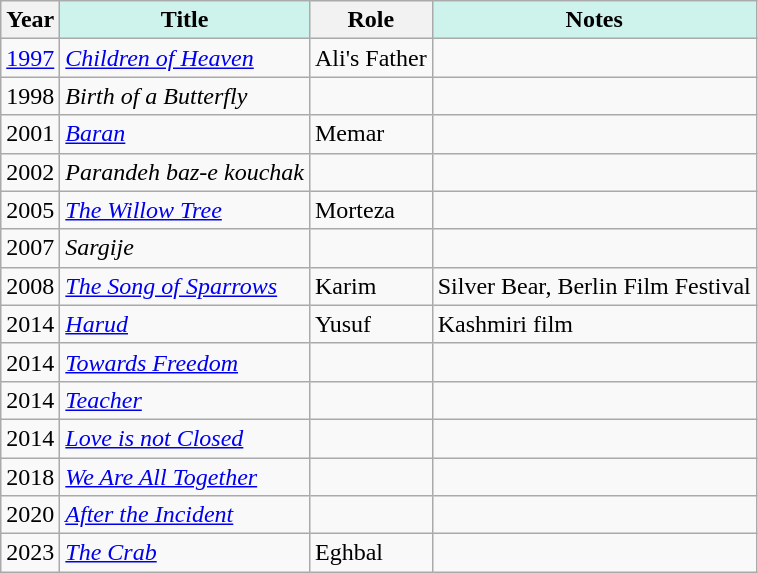<table class="wikitable" style="font-size: 100%;">
<tr>
<th>Year</th>
<th style="background:#CEF2EC;">Title</th>
<th>Role</th>
<th style="background:#CEF2EC;">Notes</th>
</tr>
<tr>
<td><a href='#'>1997</a></td>
<td><em><a href='#'>Children of Heaven</a></em></td>
<td>Ali's Father</td>
<td></td>
</tr>
<tr>
<td>1998</td>
<td><em>Birth of a Butterfly</em></td>
<td></td>
<td></td>
</tr>
<tr>
<td>2001</td>
<td><em><a href='#'>Baran</a></em></td>
<td>Memar</td>
<td></td>
</tr>
<tr>
<td>2002</td>
<td><em>Parandeh baz-e kouchak</em></td>
<td></td>
<td></td>
</tr>
<tr>
<td>2005</td>
<td><em><a href='#'>The Willow Tree</a></em></td>
<td>Morteza</td>
<td></td>
</tr>
<tr>
<td>2007</td>
<td><em>Sargije</em></td>
<td></td>
<td></td>
</tr>
<tr>
<td>2008</td>
<td><em><a href='#'>The Song of Sparrows</a></em></td>
<td>Karim</td>
<td>Silver Bear, Berlin Film Festival</td>
</tr>
<tr>
<td>2014</td>
<td><em><a href='#'>Harud</a></em></td>
<td>Yusuf</td>
<td>Kashmiri film</td>
</tr>
<tr>
<td>2014</td>
<td><em><a href='#'>Towards Freedom</a></em></td>
<td></td>
<td></td>
</tr>
<tr>
<td>2014</td>
<td><em><a href='#'>Teacher</a></em></td>
<td></td>
<td></td>
</tr>
<tr>
<td>2014</td>
<td><em><a href='#'>Love is not Closed</a></em></td>
<td></td>
<td></td>
</tr>
<tr>
<td>2018</td>
<td><em><a href='#'>We Are All Together</a></em></td>
<td></td>
<td></td>
</tr>
<tr>
<td>2020</td>
<td><em><a href='#'>After the Incident</a></em></td>
<td></td>
<td></td>
</tr>
<tr>
<td>2023</td>
<td><em><a href='#'>The Crab</a></em></td>
<td>Eghbal</td>
<td></td>
</tr>
</table>
